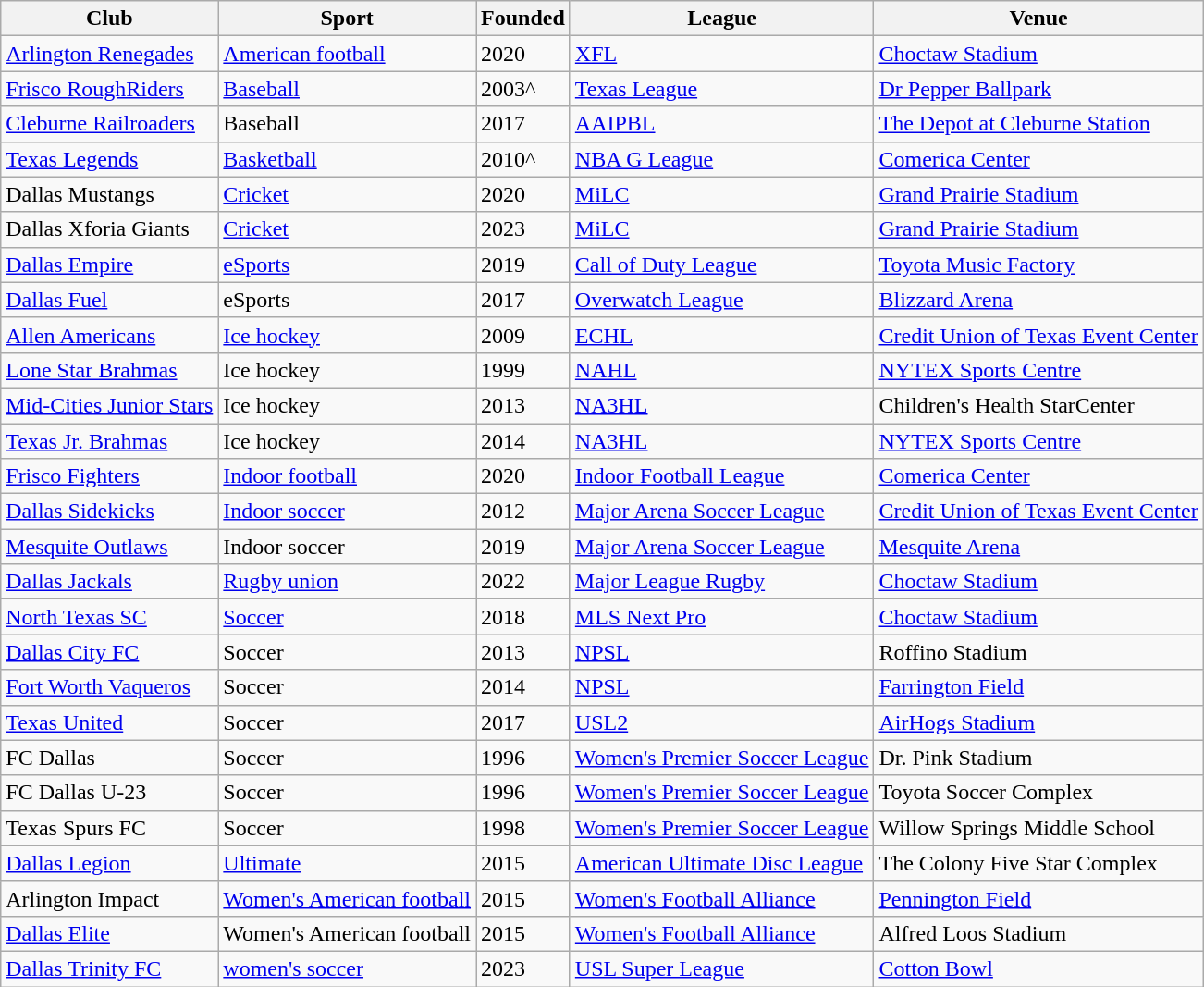<table class="wikitable">
<tr>
<th>Club</th>
<th>Sport</th>
<th>Founded</th>
<th>League</th>
<th>Venue</th>
</tr>
<tr>
<td><a href='#'>Arlington Renegades</a></td>
<td><a href='#'>American football</a></td>
<td>2020</td>
<td><a href='#'>XFL</a></td>
<td><a href='#'>Choctaw Stadium</a></td>
</tr>
<tr>
<td><a href='#'>Frisco RoughRiders</a></td>
<td><a href='#'>Baseball</a></td>
<td>2003^</td>
<td><a href='#'>Texas League</a></td>
<td><a href='#'>Dr Pepper Ballpark</a></td>
</tr>
<tr>
<td><a href='#'>Cleburne Railroaders</a></td>
<td>Baseball</td>
<td>2017</td>
<td><a href='#'>AAIPBL</a></td>
<td><a href='#'>The Depot at Cleburne Station</a></td>
</tr>
<tr>
<td><a href='#'>Texas Legends</a></td>
<td><a href='#'>Basketball</a></td>
<td>2010^</td>
<td><a href='#'>NBA G League</a></td>
<td><a href='#'>Comerica Center</a></td>
</tr>
<tr>
<td>Dallas Mustangs</td>
<td><a href='#'>Cricket</a></td>
<td>2020</td>
<td><a href='#'>MiLC</a></td>
<td><a href='#'>Grand Prairie Stadium</a></td>
</tr>
<tr>
<td>Dallas Xforia Giants</td>
<td><a href='#'>Cricket</a></td>
<td>2023</td>
<td><a href='#'>MiLC</a></td>
<td><a href='#'>Grand Prairie Stadium</a></td>
</tr>
<tr>
<td><a href='#'>Dallas Empire</a></td>
<td><a href='#'>eSports</a></td>
<td>2019</td>
<td><a href='#'>Call of Duty League</a></td>
<td><a href='#'>Toyota Music Factory</a></td>
</tr>
<tr>
<td><a href='#'>Dallas Fuel</a></td>
<td>eSports</td>
<td>2017</td>
<td><a href='#'>Overwatch League</a></td>
<td><a href='#'>Blizzard Arena</a></td>
</tr>
<tr>
<td><a href='#'>Allen Americans</a></td>
<td><a href='#'>Ice hockey</a></td>
<td>2009</td>
<td><a href='#'>ECHL</a></td>
<td><a href='#'>Credit Union of Texas Event Center</a></td>
</tr>
<tr>
<td><a href='#'>Lone Star Brahmas</a></td>
<td>Ice hockey</td>
<td>1999</td>
<td><a href='#'>NAHL</a></td>
<td><a href='#'>NYTEX Sports Centre</a></td>
</tr>
<tr>
<td><a href='#'>Mid-Cities Junior Stars</a></td>
<td>Ice hockey</td>
<td>2013</td>
<td><a href='#'>NA3HL</a></td>
<td>Children's Health StarCenter</td>
</tr>
<tr>
<td><a href='#'>Texas Jr. Brahmas</a></td>
<td>Ice hockey</td>
<td>2014</td>
<td><a href='#'>NA3HL</a></td>
<td><a href='#'>NYTEX Sports Centre</a></td>
</tr>
<tr>
<td><a href='#'>Frisco Fighters</a></td>
<td><a href='#'>Indoor football</a></td>
<td>2020</td>
<td><a href='#'>Indoor Football League</a></td>
<td><a href='#'>Comerica Center</a></td>
</tr>
<tr>
<td><a href='#'>Dallas Sidekicks</a></td>
<td><a href='#'>Indoor soccer</a></td>
<td>2012</td>
<td><a href='#'>Major Arena Soccer League</a></td>
<td><a href='#'>Credit Union of Texas Event Center</a></td>
</tr>
<tr>
<td><a href='#'>Mesquite Outlaws</a></td>
<td>Indoor soccer</td>
<td>2019</td>
<td><a href='#'>Major Arena Soccer League</a></td>
<td><a href='#'>Mesquite Arena</a></td>
</tr>
<tr>
<td><a href='#'>Dallas Jackals</a></td>
<td><a href='#'>Rugby union</a></td>
<td>2022</td>
<td><a href='#'>Major League Rugby</a></td>
<td><a href='#'>Choctaw Stadium</a></td>
</tr>
<tr>
<td><a href='#'>North Texas SC</a></td>
<td><a href='#'>Soccer</a></td>
<td>2018</td>
<td><a href='#'>MLS Next Pro</a></td>
<td><a href='#'>Choctaw Stadium</a></td>
</tr>
<tr>
<td><a href='#'>Dallas City FC</a></td>
<td>Soccer</td>
<td>2013</td>
<td><a href='#'>NPSL</a></td>
<td>Roffino Stadium</td>
</tr>
<tr>
<td><a href='#'>Fort Worth Vaqueros</a></td>
<td>Soccer</td>
<td>2014</td>
<td><a href='#'>NPSL</a></td>
<td><a href='#'>Farrington Field</a></td>
</tr>
<tr>
<td><a href='#'>Texas United</a></td>
<td>Soccer</td>
<td>2017</td>
<td><a href='#'>USL2</a></td>
<td><a href='#'>AirHogs Stadium</a></td>
</tr>
<tr>
<td>FC Dallas</td>
<td>Soccer</td>
<td>1996</td>
<td><a href='#'>Women's Premier Soccer League</a></td>
<td>Dr. Pink Stadium</td>
</tr>
<tr>
<td>FC Dallas U-23</td>
<td>Soccer</td>
<td>1996</td>
<td><a href='#'>Women's Premier Soccer League</a></td>
<td>Toyota Soccer Complex</td>
</tr>
<tr>
<td>Texas Spurs FC</td>
<td>Soccer</td>
<td>1998</td>
<td><a href='#'>Women's Premier Soccer League</a></td>
<td>Willow Springs Middle School</td>
</tr>
<tr>
<td><a href='#'>Dallas Legion</a></td>
<td><a href='#'>Ultimate</a></td>
<td>2015</td>
<td><a href='#'>American Ultimate Disc League</a></td>
<td>The Colony Five Star Complex</td>
</tr>
<tr>
<td>Arlington Impact</td>
<td><a href='#'>Women's American football</a></td>
<td>2015</td>
<td><a href='#'>Women's Football Alliance</a></td>
<td><a href='#'>Pennington Field</a></td>
</tr>
<tr>
<td><a href='#'>Dallas Elite</a></td>
<td>Women's American football</td>
<td>2015</td>
<td><a href='#'>Women's Football Alliance</a></td>
<td>Alfred Loos Stadium</td>
</tr>
<tr>
<td><a href='#'>Dallas Trinity FC</a></td>
<td><a href='#'>women's soccer</a></td>
<td>2023</td>
<td><a href='#'>USL Super League</a></td>
<td><a href='#'>Cotton Bowl</a></td>
</tr>
</table>
